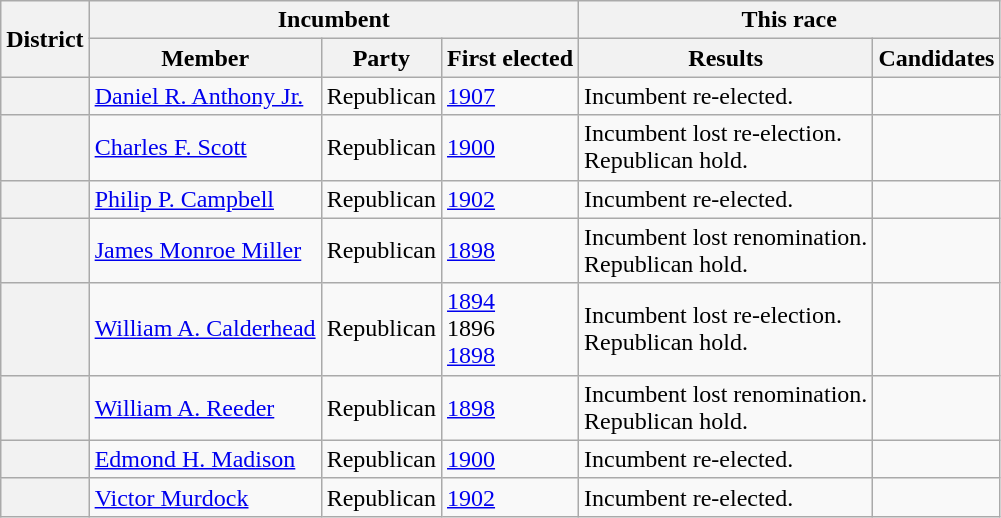<table class=wikitable>
<tr>
<th rowspan=2>District</th>
<th colspan=3>Incumbent</th>
<th colspan=2>This race</th>
</tr>
<tr>
<th>Member</th>
<th>Party</th>
<th>First elected</th>
<th>Results</th>
<th>Candidates</th>
</tr>
<tr>
<th></th>
<td><a href='#'>Daniel R. Anthony Jr.</a></td>
<td>Republican</td>
<td><a href='#'>1907 </a></td>
<td>Incumbent re-elected.</td>
<td nowrap></td>
</tr>
<tr>
<th></th>
<td><a href='#'>Charles F. Scott</a></td>
<td>Republican</td>
<td><a href='#'>1900</a></td>
<td>Incumbent lost re-election.<br>Republican hold.</td>
<td nowrap></td>
</tr>
<tr>
<th></th>
<td><a href='#'>Philip P. Campbell</a></td>
<td>Republican</td>
<td><a href='#'>1902</a></td>
<td>Incumbent re-elected.</td>
<td nowrap></td>
</tr>
<tr>
<th></th>
<td><a href='#'>James Monroe Miller</a></td>
<td>Republican</td>
<td><a href='#'>1898</a></td>
<td>Incumbent lost renomination.<br>Republican hold.</td>
<td nowrap></td>
</tr>
<tr>
<th></th>
<td><a href='#'>William A. Calderhead</a></td>
<td>Republican</td>
<td><a href='#'>1894</a><br>1896 <br><a href='#'>1898</a></td>
<td>Incumbent lost re-election.<br>Republican hold.</td>
<td nowrap></td>
</tr>
<tr>
<th></th>
<td><a href='#'>William A. Reeder</a></td>
<td>Republican</td>
<td><a href='#'>1898</a></td>
<td>Incumbent lost renomination.<br>Republican hold.</td>
<td nowrap></td>
</tr>
<tr>
<th></th>
<td><a href='#'>Edmond H. Madison</a></td>
<td>Republican</td>
<td><a href='#'>1900</a></td>
<td>Incumbent re-elected.</td>
<td nowrap></td>
</tr>
<tr>
<th></th>
<td><a href='#'>Victor Murdock</a></td>
<td>Republican</td>
<td><a href='#'>1902</a></td>
<td>Incumbent re-elected.</td>
<td nowrap></td>
</tr>
</table>
